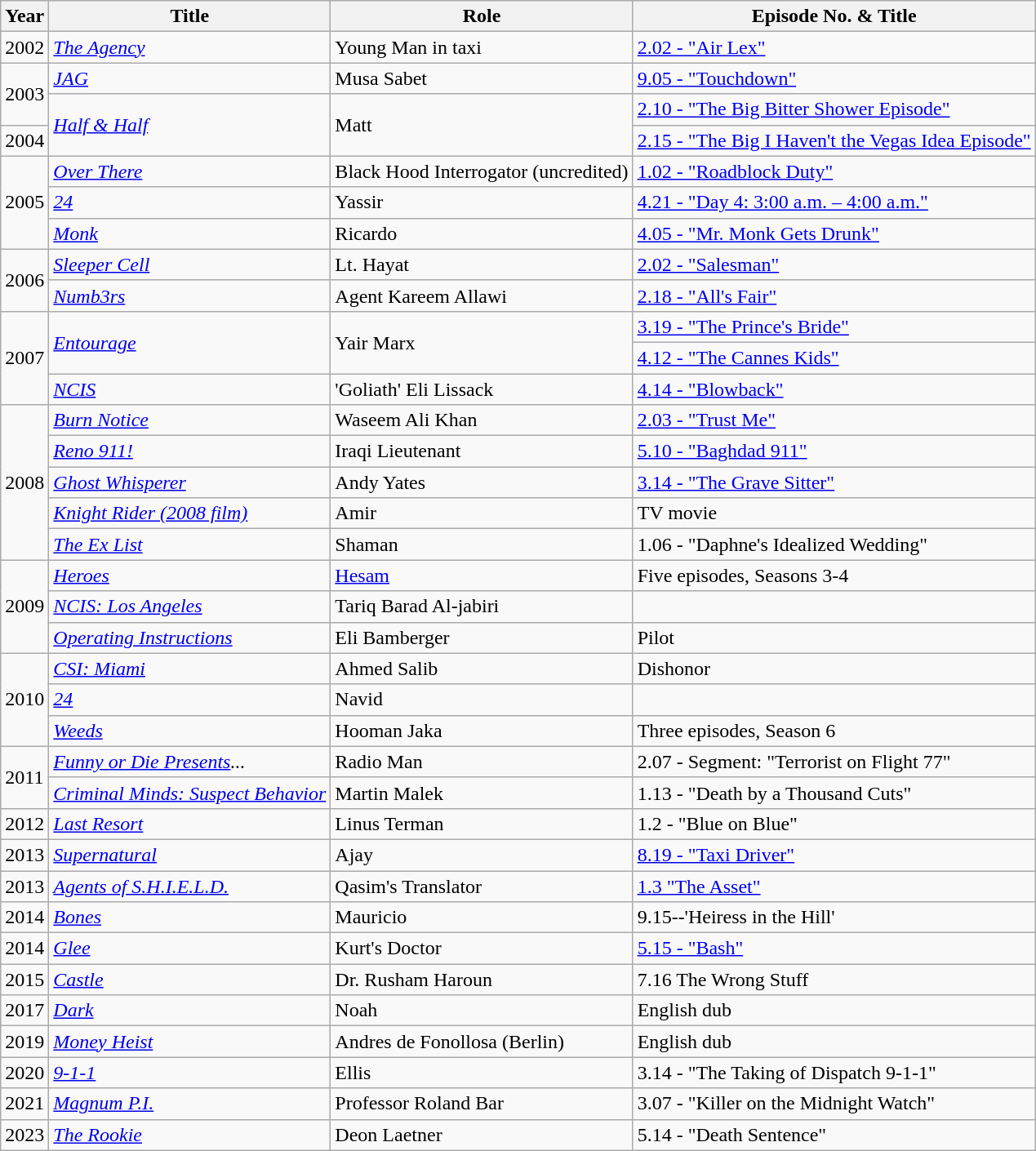<table class="wikitable">
<tr>
<th>Year</th>
<th>Title</th>
<th>Role</th>
<th>Episode No. & Title</th>
</tr>
<tr>
<td>2002</td>
<td><em><a href='#'>The Agency</a></em></td>
<td>Young Man in taxi</td>
<td><a href='#'>2.02 - "Air Lex"</a></td>
</tr>
<tr>
<td rowspan="2">2003</td>
<td><em><a href='#'>JAG</a></em></td>
<td>Musa Sabet</td>
<td><a href='#'>9.05 - "Touchdown"</a></td>
</tr>
<tr>
<td rowspan="2"><em><a href='#'>Half & Half</a></em></td>
<td rowspan="2">Matt</td>
<td><a href='#'>2.10 - "The Big Bitter Shower Episode"</a></td>
</tr>
<tr>
<td>2004</td>
<td><a href='#'>2.15 - "The Big I Haven't the Vegas Idea Episode"</a></td>
</tr>
<tr>
<td rowspan="3">2005</td>
<td><em><a href='#'>Over There</a></em></td>
<td>Black Hood Interrogator (uncredited)</td>
<td><a href='#'>1.02 - "Roadblock Duty"</a></td>
</tr>
<tr>
<td><em><a href='#'>24</a></em></td>
<td>Yassir</td>
<td><a href='#'>4.21 - "Day 4: 3:00 a.m. – 4:00 a.m."</a></td>
</tr>
<tr>
<td><em><a href='#'>Monk</a></em></td>
<td>Ricardo</td>
<td><a href='#'>4.05 - "Mr. Monk Gets Drunk"</a></td>
</tr>
<tr>
<td rowspan="2">2006</td>
<td><em><a href='#'>Sleeper Cell</a></em></td>
<td>Lt. Hayat</td>
<td><a href='#'>2.02 - "Salesman"</a></td>
</tr>
<tr>
<td><em><a href='#'>Numb3rs</a></em></td>
<td>Agent Kareem Allawi</td>
<td><a href='#'>2.18 - "All's Fair"</a></td>
</tr>
<tr>
<td rowspan="3">2007</td>
<td rowspan="2"><em><a href='#'>Entourage</a></em></td>
<td rowspan="2">Yair Marx</td>
<td><a href='#'>3.19 - "The Prince's Bride"</a></td>
</tr>
<tr>
<td><a href='#'>4.12 - "The Cannes Kids"</a></td>
</tr>
<tr>
<td><em><a href='#'>NCIS</a></em></td>
<td>'Goliath' Eli Lissack</td>
<td><a href='#'>4.14 - "Blowback"</a></td>
</tr>
<tr>
<td rowspan="5">2008</td>
<td><em><a href='#'>Burn Notice</a></em></td>
<td>Waseem Ali Khan</td>
<td><a href='#'>2.03 - "Trust Me"</a></td>
</tr>
<tr>
<td><em><a href='#'>Reno 911!</a></em></td>
<td>Iraqi Lieutenant</td>
<td><a href='#'>5.10 - "Baghdad 911"</a></td>
</tr>
<tr>
<td><em><a href='#'>Ghost Whisperer</a></em></td>
<td>Andy Yates</td>
<td><a href='#'>3.14 - "The Grave Sitter"</a></td>
</tr>
<tr>
<td><em><a href='#'>Knight Rider (2008 film)</a></em></td>
<td>Amir</td>
<td>TV movie</td>
</tr>
<tr>
<td><em><a href='#'>The Ex List</a></em></td>
<td>Shaman</td>
<td>1.06 - "Daphne's Idealized Wedding"</td>
</tr>
<tr>
<td rowspan="3">2009</td>
<td><em><a href='#'>Heroes</a></em></td>
<td><a href='#'>Hesam</a></td>
<td>Five episodes, Seasons 3-4</td>
</tr>
<tr>
<td><em><a href='#'>NCIS: Los Angeles</a></em></td>
<td>Tariq Barad Al-jabiri</td>
<td></td>
</tr>
<tr>
<td><em><a href='#'>Operating Instructions</a></em></td>
<td>Eli Bamberger</td>
<td>Pilot</td>
</tr>
<tr>
<td rowspan="3">2010</td>
<td><em><a href='#'>CSI: Miami</a></em></td>
<td>Ahmed Salib</td>
<td>Dishonor</td>
</tr>
<tr>
<td><em><a href='#'>24</a></em></td>
<td>Navid</td>
<td></td>
</tr>
<tr>
<td><em><a href='#'>Weeds</a></em></td>
<td>Hooman Jaka</td>
<td>Three episodes, Season 6</td>
</tr>
<tr>
<td rowspan="2">2011</td>
<td><em><a href='#'>Funny or Die Presents</a>...</em></td>
<td>Radio Man</td>
<td>2.07 - Segment: "Terrorist on Flight 77"</td>
</tr>
<tr>
<td><em><a href='#'>Criminal Minds: Suspect Behavior</a></em></td>
<td>Martin Malek</td>
<td>1.13 - "Death by a Thousand Cuts"</td>
</tr>
<tr>
<td>2012</td>
<td><em><a href='#'>Last Resort</a></em></td>
<td>Linus Terman</td>
<td>1.2 - "Blue on Blue"</td>
</tr>
<tr>
<td>2013</td>
<td><em><a href='#'>Supernatural</a></em></td>
<td>Ajay</td>
<td><a href='#'>8.19 - "Taxi Driver"</a></td>
</tr>
<tr>
<td>2013</td>
<td><em><a href='#'>Agents of S.H.I.E.L.D.</a></em></td>
<td>Qasim's Translator</td>
<td><a href='#'>1.3 "The Asset"</a></td>
</tr>
<tr>
<td>2014</td>
<td><em><a href='#'>Bones</a></em></td>
<td>Mauricio</td>
<td>9.15--'Heiress in the Hill'</td>
</tr>
<tr>
<td>2014</td>
<td><em><a href='#'>Glee</a></em></td>
<td>Kurt's Doctor</td>
<td><a href='#'>5.15 - "Bash"</a></td>
</tr>
<tr>
<td>2015</td>
<td><em><a href='#'>Castle</a></em></td>
<td>Dr. Rusham Haroun</td>
<td>7.16 The Wrong Stuff</td>
</tr>
<tr>
<td>2017</td>
<td><em><a href='#'>Dark</a></em></td>
<td>Noah</td>
<td>English dub</td>
</tr>
<tr>
<td>2019</td>
<td><em><a href='#'>Money Heist</a></em></td>
<td>Andres de Fonollosa (Berlin)</td>
<td>English dub</td>
</tr>
<tr>
<td>2020</td>
<td><em><a href='#'>9-1-1</a></em></td>
<td>Ellis</td>
<td>3.14 - "The Taking of Dispatch 9-1-1"</td>
</tr>
<tr>
<td>2021</td>
<td><em><a href='#'>Magnum P.I.</a></em></td>
<td>Professor Roland Bar</td>
<td>3.07 - "Killer on the Midnight Watch"</td>
</tr>
<tr>
<td>2023</td>
<td><em><a href='#'>The Rookie</a></em></td>
<td>Deon Laetner</td>
<td>5.14 - "Death Sentence"</td>
</tr>
</table>
